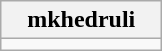<table class="wikitable" style="width:100">
<tr>
<th width="100">mkhedruli</th>
</tr>
<tr>
<td align="center"></td>
</tr>
</table>
